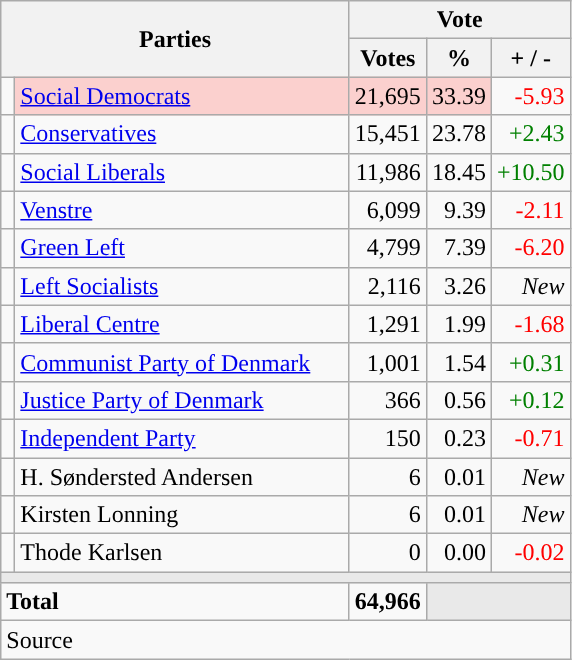<table class="wikitable" style="text-align:right;">
<tr>
<th style="text-align:centre;" rowspan="2" colspan="2" width="225">Parties</th>
<th colspan="3">Vote</th>
</tr>
<tr>
<th width="15">Votes</th>
<th width="15">%</th>
<th width="15">+ / -</th>
</tr>
<tr>
<td width="2" style="color:inherit;background:"></td>
<td bgcolor=#fbd0ce  align="left"><a href='#'>Social Democrats</a></td>
<td bgcolor=#fbd0ce>21,695</td>
<td bgcolor=#fbd0ce>33.39</td>
<td style=color:red;>-5.93</td>
</tr>
<tr>
<td width="2" style="color:inherit;background:"></td>
<td align="left"><a href='#'>Conservatives</a></td>
<td>15,451</td>
<td>23.78</td>
<td style=color:green;>+2.43</td>
</tr>
<tr>
<td width="2" style="color:inherit;background:"></td>
<td align="left"><a href='#'>Social Liberals</a></td>
<td>11,986</td>
<td>18.45</td>
<td style=color:green;>+10.50</td>
</tr>
<tr>
<td width="2" style="color:inherit;background:"></td>
<td align="left"><a href='#'>Venstre</a></td>
<td>6,099</td>
<td>9.39</td>
<td style=color:red;>-2.11</td>
</tr>
<tr>
<td width="2" style="color:inherit;background:"></td>
<td align="left"><a href='#'>Green Left</a></td>
<td>4,799</td>
<td>7.39</td>
<td style=color:red;>-6.20</td>
</tr>
<tr>
<td width="2" style="color:inherit;background:"></td>
<td align="left"><a href='#'>Left Socialists</a></td>
<td>2,116</td>
<td>3.26</td>
<td><em>New</em></td>
</tr>
<tr>
<td width="2" style="color:inherit;background:"></td>
<td align="left"><a href='#'>Liberal Centre</a></td>
<td>1,291</td>
<td>1.99</td>
<td style=color:red;>-1.68</td>
</tr>
<tr>
<td width="2" style="color:inherit;background:"></td>
<td align="left"><a href='#'>Communist Party of Denmark</a></td>
<td>1,001</td>
<td>1.54</td>
<td style=color:green;>+0.31</td>
</tr>
<tr>
<td width="2" style="color:inherit;background:"></td>
<td align="left"><a href='#'>Justice Party of Denmark</a></td>
<td>366</td>
<td>0.56</td>
<td style=color:green;>+0.12</td>
</tr>
<tr>
<td width="2" style="color:inherit;background:"></td>
<td align="left"><a href='#'>Independent Party</a></td>
<td>150</td>
<td>0.23</td>
<td style=color:red;>-0.71</td>
</tr>
<tr>
<td width="2" style="color:inherit;background:"></td>
<td align="left">H. Søndersted Andersen</td>
<td>6</td>
<td>0.01</td>
<td><em>New</em></td>
</tr>
<tr>
<td width="2" style="color:inherit;background:"></td>
<td align="left">Kirsten Lonning</td>
<td>6</td>
<td>0.01</td>
<td><em>New</em></td>
</tr>
<tr>
<td width="2" style="color:inherit;background:"></td>
<td align="left">Thode Karlsen</td>
<td>0</td>
<td>0.00</td>
<td style=color:red;>-0.02</td>
</tr>
<tr>
<td colspan="7" bgcolor="#E9E9E9"></td>
</tr>
<tr>
<td align="left" colspan="2"><strong>Total</strong></td>
<td><strong>64,966</strong></td>
<td bgcolor="#E9E9E9" colspan="2"></td>
</tr>
<tr>
<td align="left" colspan="6">Source</td>
</tr>
</table>
